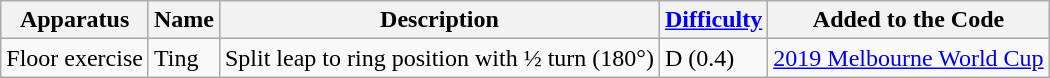<table class="wikitable">
<tr>
<th>Apparatus</th>
<th>Name</th>
<th>Description</th>
<th><a href='#'>Difficulty</a></th>
<th>Added to the Code</th>
</tr>
<tr>
<td>Floor exercise</td>
<td>Ting</td>
<td>Split leap to ring position with ½ turn (180°)</td>
<td>D (0.4)</td>
<td><a href='#'>2019 Melbourne World Cup</a></td>
</tr>
</table>
